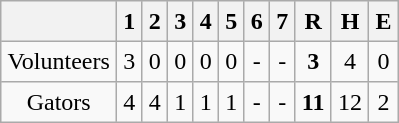<table align = right border="2" cellpadding="4" cellspacing="0" style="margin: 1em 1em 1em 1em; background: #F9F9F9; border: 1px #aaa solid; border-collapse: collapse;">
<tr align=center style="background: #F2F2F2;">
<th></th>
<th>1</th>
<th>2</th>
<th>3</th>
<th>4</th>
<th>5</th>
<th>6</th>
<th>7</th>
<th>R</th>
<th>H</th>
<th>E</th>
</tr>
<tr align=center>
<td>Volunteers</td>
<td>3</td>
<td>0</td>
<td>0</td>
<td>0</td>
<td>0</td>
<td>-</td>
<td>-</td>
<td><strong>3</strong></td>
<td>4</td>
<td>0</td>
</tr>
<tr align=center>
<td>Gators</td>
<td>4</td>
<td>4</td>
<td>1</td>
<td>1</td>
<td>1</td>
<td>-</td>
<td>-</td>
<td><strong>11</strong></td>
<td>12</td>
<td>2</td>
</tr>
</table>
